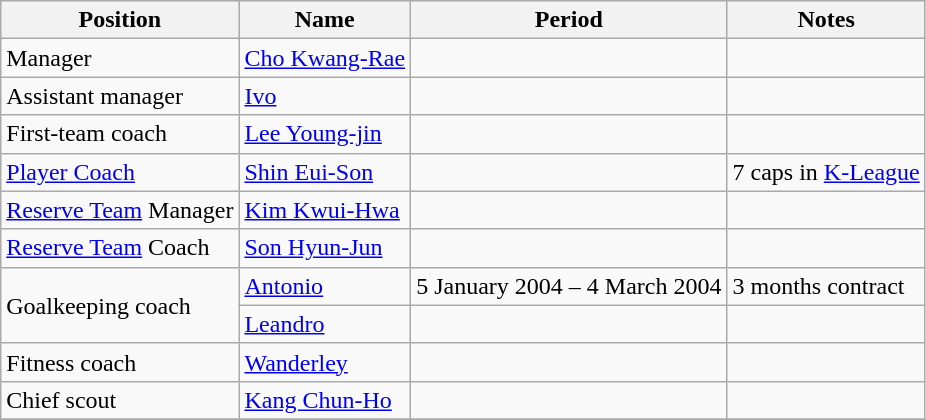<table class="wikitable">
<tr>
<th>Position</th>
<th>Name</th>
<th>Period</th>
<th>Notes</th>
</tr>
<tr>
<td>Manager</td>
<td> <a href='#'>Cho Kwang-Rae</a></td>
<td></td>
<td></td>
</tr>
<tr>
<td>Assistant manager</td>
<td> <a href='#'>Ivo</a></td>
<td></td>
<td></td>
</tr>
<tr>
<td>First-team coach</td>
<td> <a href='#'>Lee Young-jin</a></td>
<td></td>
<td></td>
</tr>
<tr>
<td><a href='#'>Player Coach</a></td>
<td> <a href='#'>Shin Eui-Son</a></td>
<td></td>
<td>7 caps in <a href='#'>K-League</a></td>
</tr>
<tr>
<td><a href='#'>Reserve Team</a> Manager</td>
<td> <a href='#'>Kim Kwui-Hwa</a></td>
<td></td>
<td></td>
</tr>
<tr>
<td><a href='#'>Reserve Team</a> Coach</td>
<td> <a href='#'>Son Hyun-Jun</a></td>
<td></td>
<td></td>
</tr>
<tr>
<td rowspan="2">Goalkeeping coach</td>
<td> <a href='#'>Antonio</a></td>
<td>5 January 2004 – 4 March 2004</td>
<td>3 months contract</td>
</tr>
<tr>
<td> <a href='#'>Leandro</a></td>
<td></td>
<td></td>
</tr>
<tr>
<td>Fitness coach</td>
<td> <a href='#'>Wanderley</a></td>
<td></td>
<td></td>
</tr>
<tr>
<td>Chief scout</td>
<td> <a href='#'>Kang Chun-Ho</a></td>
<td></td>
<td></td>
</tr>
<tr>
</tr>
</table>
